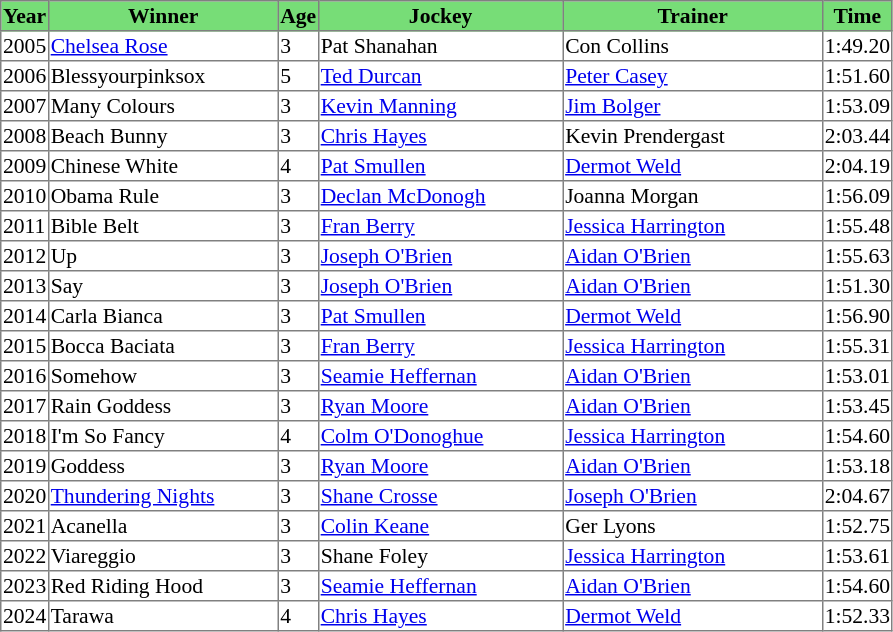<table class = "sortable" | border="1" style="border-collapse: collapse; font-size:90%">
<tr bgcolor="#77dd77" align="center">
<th>Year</th>
<th>Winner</th>
<th>Age</th>
<th>Jockey</th>
<th>Trainer</th>
<th>Time</th>
</tr>
<tr>
<td>2005</td>
<td width=150px><a href='#'>Chelsea Rose</a></td>
<td>3</td>
<td width=160px>Pat Shanahan</td>
<td width=170px>Con Collins</td>
<td>1:49.20</td>
</tr>
<tr>
<td>2006</td>
<td>Blessyourpinksox</td>
<td>5</td>
<td><a href='#'>Ted Durcan</a></td>
<td><a href='#'>Peter Casey</a></td>
<td>1:51.60</td>
</tr>
<tr>
<td>2007</td>
<td>Many Colours</td>
<td>3</td>
<td><a href='#'>Kevin Manning</a></td>
<td><a href='#'>Jim Bolger</a></td>
<td>1:53.09</td>
</tr>
<tr>
<td>2008</td>
<td>Beach Bunny</td>
<td>3</td>
<td><a href='#'>Chris Hayes</a></td>
<td>Kevin Prendergast</td>
<td>2:03.44</td>
</tr>
<tr>
<td>2009</td>
<td>Chinese White</td>
<td>4</td>
<td><a href='#'>Pat Smullen</a></td>
<td><a href='#'>Dermot Weld</a></td>
<td>2:04.19</td>
</tr>
<tr>
<td>2010</td>
<td>Obama Rule</td>
<td>3</td>
<td><a href='#'>Declan McDonogh</a></td>
<td>Joanna Morgan</td>
<td>1:56.09</td>
</tr>
<tr>
<td>2011</td>
<td>Bible Belt</td>
<td>3</td>
<td><a href='#'>Fran Berry</a></td>
<td><a href='#'>Jessica Harrington</a></td>
<td>1:55.48</td>
</tr>
<tr>
<td>2012</td>
<td>Up</td>
<td>3</td>
<td><a href='#'>Joseph O'Brien</a></td>
<td><a href='#'>Aidan O'Brien</a></td>
<td>1:55.63</td>
</tr>
<tr>
<td>2013</td>
<td>Say</td>
<td>3</td>
<td><a href='#'>Joseph O'Brien</a></td>
<td><a href='#'>Aidan O'Brien</a></td>
<td>1:51.30</td>
</tr>
<tr>
<td>2014</td>
<td>Carla Bianca</td>
<td>3</td>
<td><a href='#'>Pat Smullen</a></td>
<td><a href='#'>Dermot Weld</a></td>
<td>1:56.90</td>
</tr>
<tr>
<td>2015</td>
<td>Bocca Baciata</td>
<td>3</td>
<td><a href='#'>Fran Berry</a></td>
<td><a href='#'>Jessica Harrington</a></td>
<td>1:55.31</td>
</tr>
<tr>
<td>2016</td>
<td>Somehow</td>
<td>3</td>
<td><a href='#'>Seamie Heffernan</a></td>
<td><a href='#'>Aidan O'Brien</a></td>
<td>1:53.01</td>
</tr>
<tr>
<td>2017</td>
<td>Rain Goddess</td>
<td>3</td>
<td><a href='#'>Ryan Moore</a></td>
<td><a href='#'>Aidan O'Brien</a></td>
<td>1:53.45</td>
</tr>
<tr>
<td>2018</td>
<td>I'm So Fancy</td>
<td>4</td>
<td><a href='#'>Colm O'Donoghue</a></td>
<td><a href='#'>Jessica Harrington</a></td>
<td>1:54.60</td>
</tr>
<tr>
<td>2019</td>
<td>Goddess</td>
<td>3</td>
<td><a href='#'>Ryan Moore</a></td>
<td><a href='#'>Aidan O'Brien</a></td>
<td>1:53.18</td>
</tr>
<tr>
<td>2020</td>
<td><a href='#'>Thundering Nights</a></td>
<td>3</td>
<td><a href='#'>Shane Crosse</a></td>
<td><a href='#'>Joseph O'Brien</a></td>
<td>2:04.67</td>
</tr>
<tr>
<td>2021</td>
<td>Acanella</td>
<td>3</td>
<td><a href='#'>Colin Keane</a></td>
<td>Ger Lyons</td>
<td>1:52.75</td>
</tr>
<tr>
<td>2022</td>
<td>Viareggio</td>
<td>3</td>
<td>Shane Foley</td>
<td><a href='#'>Jessica Harrington</a></td>
<td>1:53.61</td>
</tr>
<tr>
<td>2023</td>
<td>Red Riding Hood</td>
<td>3</td>
<td><a href='#'>Seamie Heffernan</a></td>
<td><a href='#'>Aidan O'Brien</a></td>
<td>1:54.60</td>
</tr>
<tr>
<td>2024</td>
<td>Tarawa</td>
<td>4</td>
<td><a href='#'>Chris Hayes</a></td>
<td><a href='#'>Dermot Weld</a></td>
<td>1:52.33</td>
</tr>
</table>
